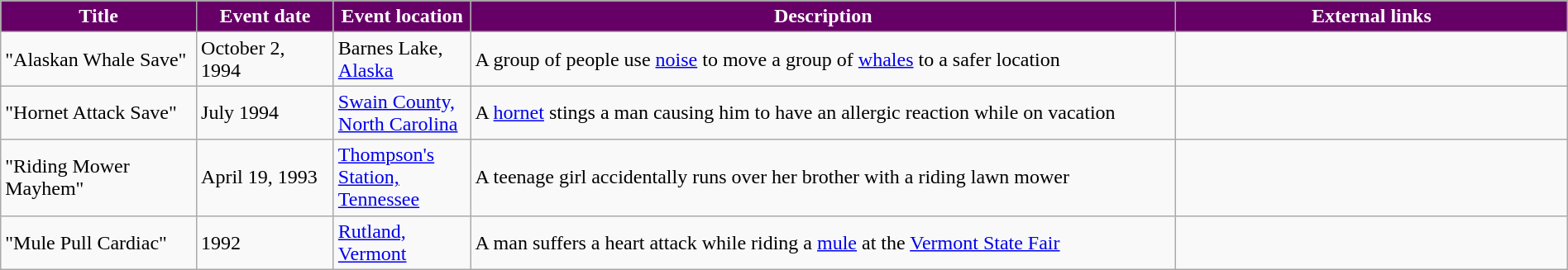<table class="wikitable" style="width: 100%;">
<tr>
<th style="background: #660066; color: #FFFFFF; width: 10%;">Title</th>
<th style="background: #660066; color: #FFFFFF; width: 7%;">Event date</th>
<th style="background: #660066; color: #FFFFFF; width: 7%;">Event location</th>
<th style="background: #660066; color: #FFFFFF; width: 36%;">Description</th>
<th style="background: #660066; color: #FFFFFF; width: 20%;">External links</th>
</tr>
<tr>
<td>"Alaskan Whale Save"</td>
<td>October 2, 1994</td>
<td>Barnes Lake, <a href='#'>Alaska</a></td>
<td>A group of people use <a href='#'>noise</a> to move a group of <a href='#'>whales</a> to a safer location</td>
<td><br></td>
</tr>
<tr>
<td>"Hornet Attack Save"</td>
<td>July 1994</td>
<td><a href='#'>Swain County, North Carolina</a></td>
<td>A <a href='#'>hornet</a> stings a man causing him to have an allergic reaction while on vacation</td>
<td class="mw-collapsible mw-collapsed" data-expandtext="Show" data-collapsetext="Hide" style="float: left; border: none;"><br></td>
</tr>
<tr>
<td>"Riding Mower Mayhem"</td>
<td>April 19, 1993</td>
<td><a href='#'>Thompson's Station, Tennessee</a></td>
<td>A teenage girl accidentally runs over her brother with a riding lawn mower</td>
<td></td>
</tr>
<tr>
<td>"Mule Pull Cardiac"</td>
<td>1992</td>
<td><a href='#'>Rutland, Vermont</a></td>
<td>A man suffers a heart attack while riding a <a href='#'>mule</a> at the <a href='#'>Vermont State Fair</a></td>
<td></td>
</tr>
</table>
